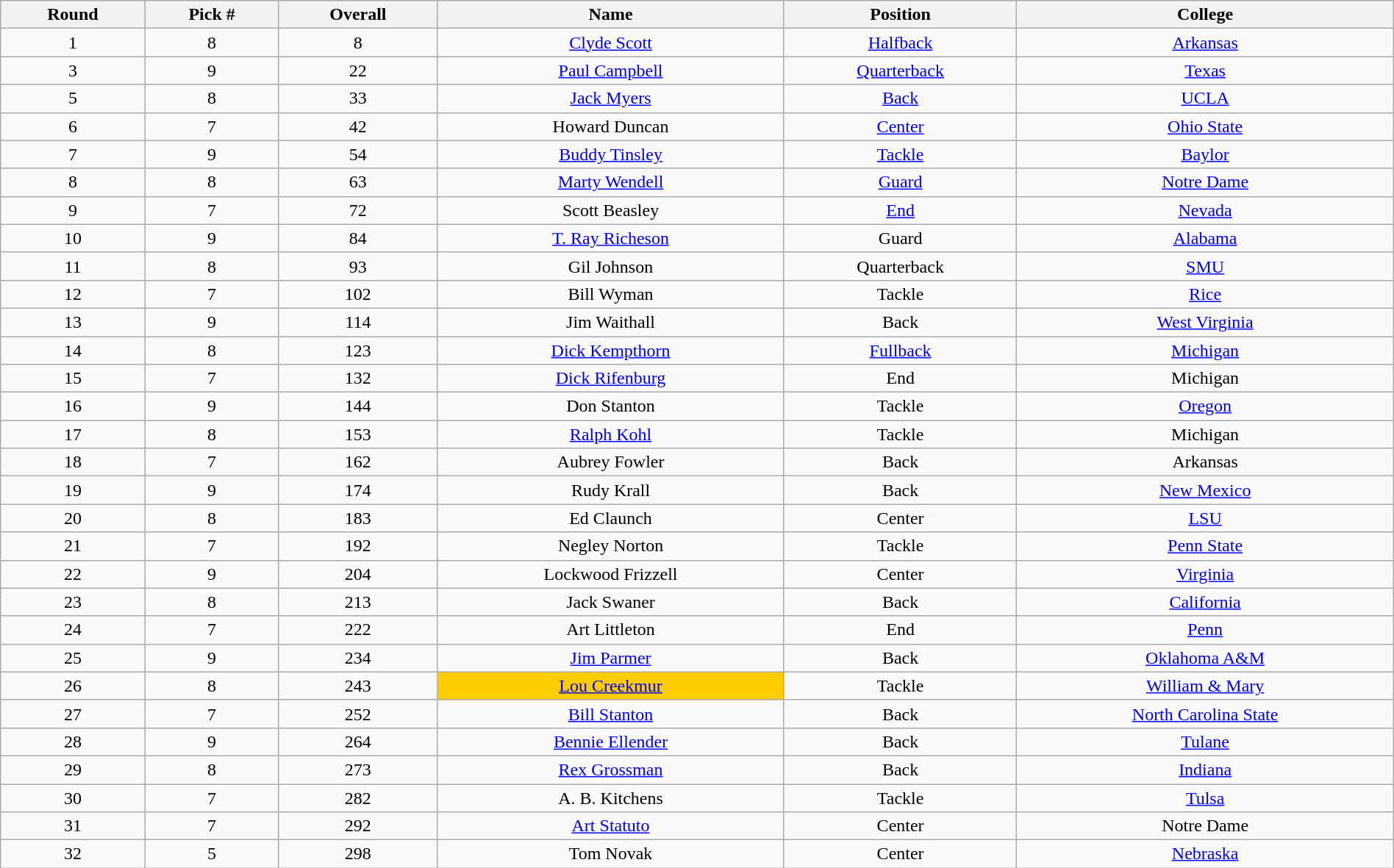<table class="wikitable sortable sortable" style="width: 100%; text-align:center">
<tr>
<th>Round</th>
<th>Pick #</th>
<th>Overall</th>
<th>Name</th>
<th>Position</th>
<th>College</th>
</tr>
<tr>
<td>1</td>
<td>8</td>
<td>8</td>
<td><a href='#'>Clyde Scott</a></td>
<td><a href='#'>Halfback</a></td>
<td><a href='#'>Arkansas</a></td>
</tr>
<tr>
<td>3</td>
<td>9</td>
<td>22</td>
<td><a href='#'>Paul Campbell</a></td>
<td><a href='#'>Quarterback</a></td>
<td><a href='#'>Texas</a></td>
</tr>
<tr>
<td>5</td>
<td>8</td>
<td>33</td>
<td><a href='#'>Jack Myers</a></td>
<td><a href='#'>Back</a></td>
<td><a href='#'>UCLA</a></td>
</tr>
<tr>
<td>6</td>
<td>7</td>
<td>42</td>
<td>Howard Duncan</td>
<td><a href='#'>Center</a></td>
<td><a href='#'>Ohio State</a></td>
</tr>
<tr>
<td>7</td>
<td>9</td>
<td>54</td>
<td><a href='#'>Buddy Tinsley</a></td>
<td><a href='#'>Tackle</a></td>
<td><a href='#'>Baylor</a></td>
</tr>
<tr>
<td>8</td>
<td>8</td>
<td>63</td>
<td><a href='#'>Marty Wendell</a></td>
<td><a href='#'>Guard</a></td>
<td><a href='#'>Notre Dame</a></td>
</tr>
<tr>
<td>9</td>
<td>7</td>
<td>72</td>
<td>Scott Beasley</td>
<td><a href='#'>End</a></td>
<td><a href='#'>Nevada</a></td>
</tr>
<tr>
<td>10</td>
<td>9</td>
<td>84</td>
<td><a href='#'>T. Ray Richeson</a></td>
<td>Guard</td>
<td><a href='#'>Alabama</a></td>
</tr>
<tr>
<td>11</td>
<td>8</td>
<td>93</td>
<td>Gil Johnson</td>
<td>Quarterback</td>
<td><a href='#'>SMU</a></td>
</tr>
<tr>
<td>12</td>
<td>7</td>
<td>102</td>
<td>Bill Wyman</td>
<td>Tackle</td>
<td><a href='#'>Rice</a></td>
</tr>
<tr>
<td>13</td>
<td>9</td>
<td>114</td>
<td>Jim Waithall</td>
<td>Back</td>
<td><a href='#'>West Virginia</a></td>
</tr>
<tr>
<td>14</td>
<td>8</td>
<td>123</td>
<td><a href='#'>Dick Kempthorn</a></td>
<td><a href='#'>Fullback</a></td>
<td><a href='#'>Michigan</a></td>
</tr>
<tr>
<td>15</td>
<td>7</td>
<td>132</td>
<td><a href='#'>Dick Rifenburg</a></td>
<td>End</td>
<td>Michigan</td>
</tr>
<tr>
<td>16</td>
<td>9</td>
<td>144</td>
<td>Don Stanton</td>
<td>Tackle</td>
<td><a href='#'>Oregon</a></td>
</tr>
<tr>
<td>17</td>
<td>8</td>
<td>153</td>
<td><a href='#'>Ralph Kohl</a></td>
<td>Tackle</td>
<td>Michigan</td>
</tr>
<tr>
<td>18</td>
<td>7</td>
<td>162</td>
<td>Aubrey Fowler</td>
<td>Back</td>
<td>Arkansas</td>
</tr>
<tr>
<td>19</td>
<td>9</td>
<td>174</td>
<td>Rudy Krall</td>
<td>Back</td>
<td><a href='#'>New Mexico</a></td>
</tr>
<tr>
<td>20</td>
<td>8</td>
<td>183</td>
<td>Ed Claunch</td>
<td>Center</td>
<td><a href='#'>LSU</a></td>
</tr>
<tr>
<td>21</td>
<td>7</td>
<td>192</td>
<td>Negley Norton</td>
<td>Tackle</td>
<td><a href='#'>Penn State</a></td>
</tr>
<tr>
<td>22</td>
<td>9</td>
<td>204</td>
<td>Lockwood Frizzell</td>
<td>Center</td>
<td><a href='#'>Virginia</a></td>
</tr>
<tr>
<td>23</td>
<td>8</td>
<td>213</td>
<td>Jack Swaner</td>
<td>Back</td>
<td><a href='#'>California</a></td>
</tr>
<tr>
<td>24</td>
<td>7</td>
<td>222</td>
<td>Art Littleton</td>
<td>End</td>
<td><a href='#'>Penn</a></td>
</tr>
<tr>
<td>25</td>
<td>9</td>
<td>234</td>
<td><a href='#'>Jim Parmer</a></td>
<td>Back</td>
<td><a href='#'>Oklahoma A&M</a></td>
</tr>
<tr>
<td>26</td>
<td>8</td>
<td>243</td>
<td bgcolor=#FFCC00><a href='#'>Lou Creekmur</a></td>
<td>Tackle</td>
<td><a href='#'>William & Mary</a></td>
</tr>
<tr>
<td>27</td>
<td>7</td>
<td>252</td>
<td><a href='#'>Bill Stanton</a></td>
<td>Back</td>
<td><a href='#'>North Carolina State</a></td>
</tr>
<tr>
<td>28</td>
<td>9</td>
<td>264</td>
<td><a href='#'>Bennie Ellender</a></td>
<td>Back</td>
<td><a href='#'>Tulane</a></td>
</tr>
<tr>
<td>29</td>
<td>8</td>
<td>273</td>
<td><a href='#'>Rex Grossman</a></td>
<td>Back</td>
<td><a href='#'>Indiana</a></td>
</tr>
<tr>
<td>30</td>
<td>7</td>
<td>282</td>
<td>A. B. Kitchens</td>
<td>Tackle</td>
<td><a href='#'>Tulsa</a></td>
</tr>
<tr>
<td>31</td>
<td>7</td>
<td>292</td>
<td><a href='#'>Art Statuto</a></td>
<td>Center</td>
<td>Notre Dame</td>
</tr>
<tr>
<td>32</td>
<td>5</td>
<td>298</td>
<td>Tom Novak</td>
<td>Center</td>
<td><a href='#'>Nebraska</a></td>
</tr>
</table>
